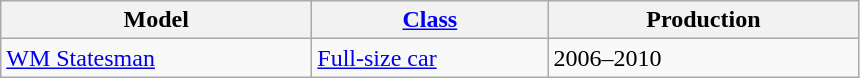<table class="wikitable">
<tr>
<th style="width:200px;">Model</th>
<th style="width:150px;"><a href='#'>Class</a></th>
<th style="width:200px;">Production</th>
</tr>
<tr>
<td valign="top"><a href='#'>WM Statesman</a></td>
<td valign="top"><a href='#'>Full-size car</a></td>
<td valign="top">2006–2010</td>
</tr>
</table>
